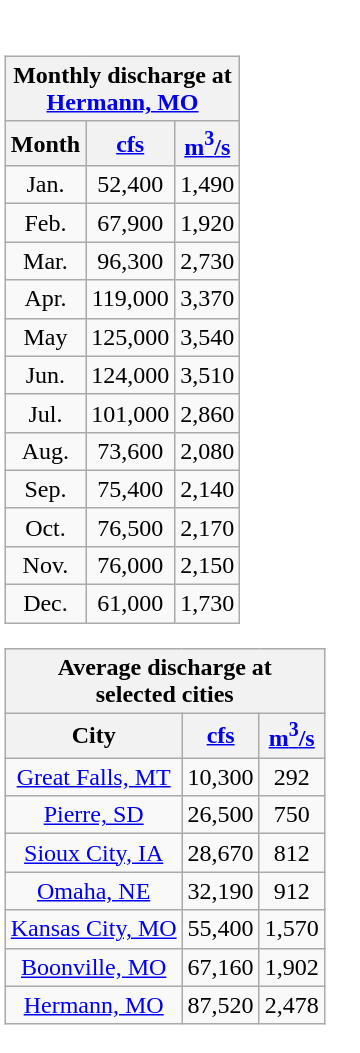<table style="float:left; width:15em; border:1=0px solid #a0a0a0; padding:0; background:#fff; text-align:center;">
<tr>
<td><br><table class="wikitable collapsible collapsed">
<tr>
<th colspan=3>Monthly discharge at<br><a href='#'>Hermann, MO</a></th>
</tr>
<tr>
<th>Month</th>
<th><a href='#'>cfs</a></th>
<th><a href='#'>m<sup>3</sup>/s</a></th>
</tr>
<tr>
<td>Jan.</td>
<td>52,400</td>
<td>1,490</td>
</tr>
<tr>
<td>Feb.</td>
<td>67,900</td>
<td>1,920</td>
</tr>
<tr>
<td>Mar.</td>
<td>96,300</td>
<td>2,730</td>
</tr>
<tr>
<td>Apr.</td>
<td>119,000</td>
<td>3,370</td>
</tr>
<tr>
<td>May</td>
<td>125,000</td>
<td>3,540</td>
</tr>
<tr>
<td>Jun.</td>
<td>124,000</td>
<td>3,510</td>
</tr>
<tr>
<td>Jul.</td>
<td>101,000</td>
<td>2,860</td>
</tr>
<tr>
<td>Aug.</td>
<td>73,600</td>
<td>2,080</td>
</tr>
<tr>
<td>Sep.</td>
<td>75,400</td>
<td>2,140</td>
</tr>
<tr>
<td>Oct.</td>
<td>76,500</td>
<td>2,170</td>
</tr>
<tr>
<td>Nov.</td>
<td>76,000</td>
<td>2,150</td>
</tr>
<tr>
<td>Dec.</td>
<td>61,000</td>
<td>1,730</td>
</tr>
</table>
<table class="wikitable collapsible collapsed">
<tr>
<th colspan=3>Average discharge at<br>selected cities<br></th>
</tr>
<tr>
<th>City</th>
<th><a href='#'>cfs</a></th>
<th><a href='#'>m<sup>3</sup>/s</a></th>
</tr>
<tr>
<td><a href='#'>Great Falls, MT</a></td>
<td>10,300</td>
<td>292</td>
</tr>
<tr>
<td><a href='#'>Pierre, SD</a></td>
<td>26,500</td>
<td>750</td>
</tr>
<tr>
<td><a href='#'>Sioux City, IA</a></td>
<td>28,670</td>
<td>812</td>
</tr>
<tr>
<td><a href='#'>Omaha, NE</a></td>
<td>32,190</td>
<td>912</td>
</tr>
<tr>
<td><a href='#'>Kansas City, MO</a></td>
<td>55,400</td>
<td>1,570</td>
</tr>
<tr>
<td><a href='#'>Boonville, MO</a></td>
<td>67,160</td>
<td>1,902</td>
</tr>
<tr>
<td><a href='#'>Hermann, MO</a></td>
<td>87,520</td>
<td>2,478</td>
</tr>
</table>
</td>
</tr>
</table>
